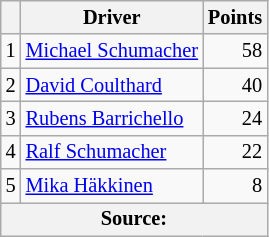<table class="wikitable" style="font-size: 85%;">
<tr>
<th scope="col"></th>
<th scope="col">Driver</th>
<th scope="col">Points</th>
</tr>
<tr>
<td>1</td>
<td> <a href='#'>Michael Schumacher</a></td>
<td align="right">58</td>
</tr>
<tr>
<td>2</td>
<td> <a href='#'>David Coulthard</a></td>
<td align="right">40</td>
</tr>
<tr>
<td>3</td>
<td> <a href='#'>Rubens Barrichello</a></td>
<td align="right">24</td>
</tr>
<tr>
<td>4</td>
<td> <a href='#'>Ralf Schumacher</a></td>
<td align="right">22</td>
</tr>
<tr>
<td>5</td>
<td> <a href='#'>Mika Häkkinen</a></td>
<td align="right">8</td>
</tr>
<tr>
<th colspan=4>Source:</th>
</tr>
</table>
